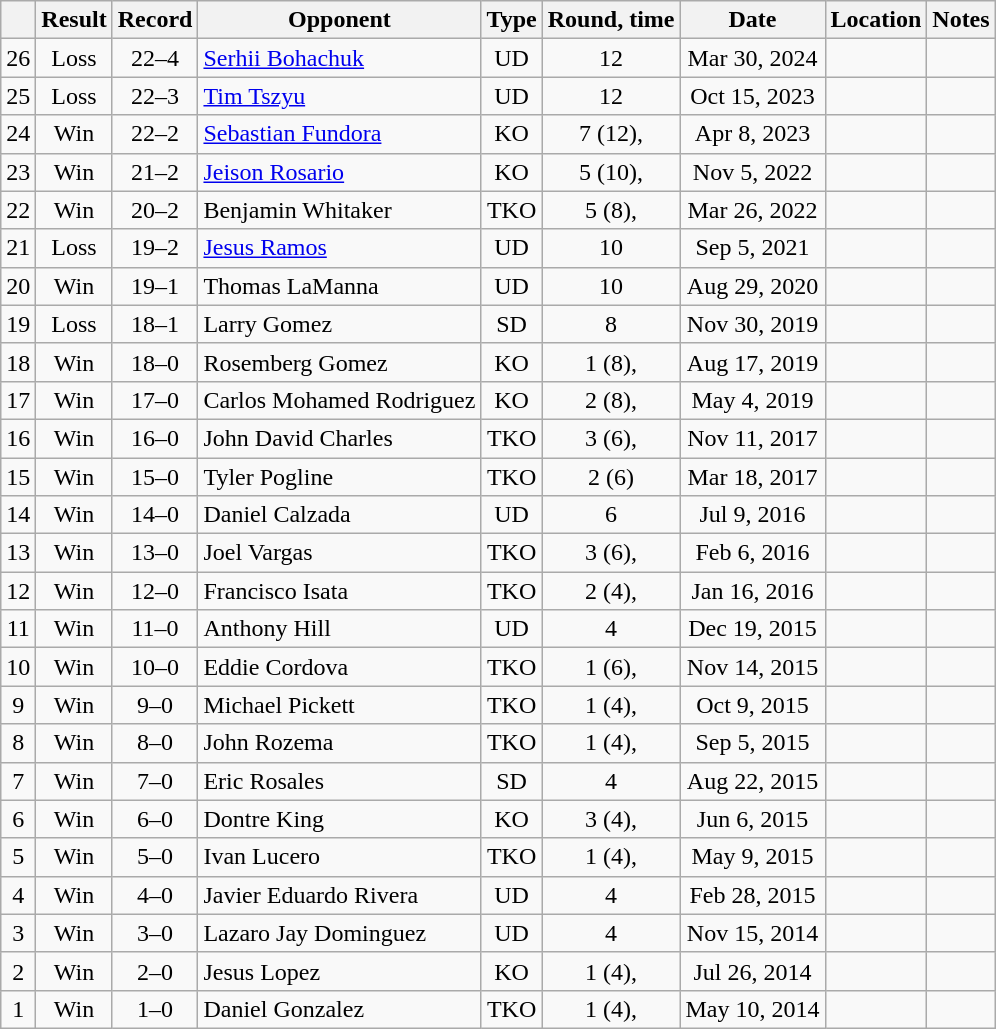<table class=wikitable style=text-align:center>
<tr>
<th></th>
<th>Result</th>
<th>Record</th>
<th>Opponent</th>
<th>Type</th>
<th>Round, time</th>
<th>Date</th>
<th>Location</th>
<th>Notes</th>
</tr>
<tr>
<td>26</td>
<td>Loss</td>
<td>22–4</td>
<td align=left><a href='#'>Serhii Bohachuk</a></td>
<td>UD</td>
<td>12</td>
<td>Mar 30, 2024</td>
<td align=left></td>
<td align=left></td>
</tr>
<tr>
<td>25</td>
<td>Loss</td>
<td>22–3</td>
<td align=left><a href='#'>Tim Tszyu</a></td>
<td>UD</td>
<td>12</td>
<td>Oct 15, 2023</td>
<td align=left></td>
<td align=left></td>
</tr>
<tr>
<td>24</td>
<td>Win</td>
<td>22–2</td>
<td align=left><a href='#'>Sebastian Fundora</a></td>
<td>KO</td>
<td>7 (12), </td>
<td>Apr 8, 2023</td>
<td align=left></td>
<td align=left></td>
</tr>
<tr>
<td>23</td>
<td>Win</td>
<td>21–2</td>
<td align=left><a href='#'>Jeison Rosario</a></td>
<td>KO</td>
<td>5 (10), </td>
<td>Nov 5, 2022</td>
<td align=left></td>
<td align=left></td>
</tr>
<tr>
<td>22</td>
<td>Win</td>
<td>20–2</td>
<td align=left>Benjamin Whitaker</td>
<td>TKO</td>
<td>5 (8), </td>
<td>Mar 26, 2022</td>
<td align=left></td>
<td align=left></td>
</tr>
<tr>
<td>21</td>
<td>Loss</td>
<td>19–2</td>
<td align=left><a href='#'>Jesus Ramos</a></td>
<td>UD</td>
<td>10</td>
<td>Sep 5, 2021</td>
<td align=left></td>
<td align=left></td>
</tr>
<tr>
<td>20</td>
<td>Win</td>
<td>19–1</td>
<td align=left>Thomas LaManna</td>
<td>UD</td>
<td>10</td>
<td>Aug 29, 2020</td>
<td align=left></td>
<td align=left></td>
</tr>
<tr>
<td>19</td>
<td>Loss</td>
<td>18–1</td>
<td align=left>Larry Gomez</td>
<td>SD</td>
<td>8</td>
<td>Nov 30, 2019</td>
<td align=left></td>
<td align=left></td>
</tr>
<tr>
<td>18</td>
<td>Win</td>
<td>18–0</td>
<td align=left>Rosemberg Gomez</td>
<td>KO</td>
<td>1 (8), </td>
<td>Aug 17, 2019</td>
<td align=left></td>
<td align=left></td>
</tr>
<tr>
<td>17</td>
<td>Win</td>
<td>17–0</td>
<td align=left>Carlos Mohamed Rodriguez</td>
<td>KO</td>
<td>2 (8), </td>
<td>May 4, 2019</td>
<td align=left></td>
<td align=left></td>
</tr>
<tr>
<td>16</td>
<td>Win</td>
<td>16–0</td>
<td align=left>John David Charles</td>
<td>TKO</td>
<td>3 (6), </td>
<td>Nov 11, 2017</td>
<td align=left></td>
<td align=left></td>
</tr>
<tr>
<td>15</td>
<td>Win</td>
<td>15–0</td>
<td align=left>Tyler Pogline</td>
<td>TKO</td>
<td>2 (6)</td>
<td>Mar 18, 2017</td>
<td align=left></td>
<td align=left></td>
</tr>
<tr>
<td>14</td>
<td>Win</td>
<td>14–0</td>
<td align=left>Daniel Calzada</td>
<td>UD</td>
<td>6</td>
<td>Jul 9, 2016</td>
<td align=left></td>
<td align=left></td>
</tr>
<tr>
<td>13</td>
<td>Win</td>
<td>13–0</td>
<td align=left>Joel Vargas</td>
<td>TKO</td>
<td>3 (6), </td>
<td>Feb 6, 2016</td>
<td align=left></td>
<td align=left></td>
</tr>
<tr>
<td>12</td>
<td>Win</td>
<td>12–0</td>
<td align=left>Francisco Isata</td>
<td>TKO</td>
<td>2 (4), </td>
<td>Jan 16, 2016</td>
<td align=left></td>
<td align=left></td>
</tr>
<tr>
<td>11</td>
<td>Win</td>
<td>11–0</td>
<td align=left>Anthony Hill</td>
<td>UD</td>
<td>4</td>
<td>Dec 19, 2015</td>
<td align=left></td>
<td align=left></td>
</tr>
<tr>
<td>10</td>
<td>Win</td>
<td>10–0</td>
<td align=left>Eddie Cordova</td>
<td>TKO</td>
<td>1 (6), </td>
<td>Nov 14, 2015</td>
<td align=left></td>
<td align=left></td>
</tr>
<tr>
<td>9</td>
<td>Win</td>
<td>9–0</td>
<td align=left>Michael Pickett</td>
<td>TKO</td>
<td>1 (4), </td>
<td>Oct 9, 2015</td>
<td align=left></td>
<td align=left></td>
</tr>
<tr>
<td>8</td>
<td>Win</td>
<td>8–0</td>
<td align=left>John Rozema</td>
<td>TKO</td>
<td>1 (4), </td>
<td>Sep 5, 2015</td>
<td align=left></td>
<td align=left></td>
</tr>
<tr>
<td>7</td>
<td>Win</td>
<td>7–0</td>
<td align=left>Eric Rosales</td>
<td>SD</td>
<td>4</td>
<td>Aug 22, 2015</td>
<td align=left></td>
<td align=left></td>
</tr>
<tr>
<td>6</td>
<td>Win</td>
<td>6–0</td>
<td align=left>Dontre King</td>
<td>KO</td>
<td>3 (4), </td>
<td>Jun 6, 2015</td>
<td align=left></td>
<td align=left></td>
</tr>
<tr>
<td>5</td>
<td>Win</td>
<td>5–0</td>
<td align=left>Ivan Lucero</td>
<td>TKO</td>
<td>1 (4), </td>
<td>May 9, 2015</td>
<td align=left></td>
<td align=left></td>
</tr>
<tr>
<td>4</td>
<td>Win</td>
<td>4–0</td>
<td align=left>Javier Eduardo Rivera</td>
<td>UD</td>
<td>4</td>
<td>Feb 28, 2015</td>
<td align=left></td>
<td align=left></td>
</tr>
<tr>
<td>3</td>
<td>Win</td>
<td>3–0</td>
<td align=left>Lazaro Jay Dominguez</td>
<td>UD</td>
<td>4</td>
<td>Nov 15, 2014</td>
<td align=left></td>
<td align=left></td>
</tr>
<tr>
<td>2</td>
<td>Win</td>
<td>2–0</td>
<td align=left>Jesus Lopez</td>
<td>KO</td>
<td>1 (4), </td>
<td>Jul 26, 2014</td>
<td align=left></td>
<td align=left></td>
</tr>
<tr>
<td>1</td>
<td>Win</td>
<td>1–0</td>
<td align=left>Daniel Gonzalez</td>
<td>TKO</td>
<td>1 (4), </td>
<td>May 10, 2014</td>
<td align=left></td>
<td align=left></td>
</tr>
</table>
